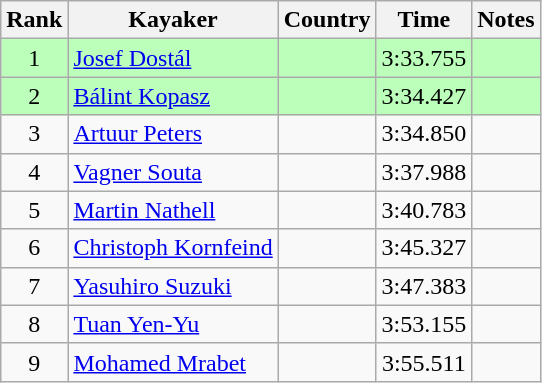<table class="wikitable" style="text-align:center">
<tr>
<th>Rank</th>
<th>Kayaker</th>
<th>Country</th>
<th>Time</th>
<th>Notes</th>
</tr>
<tr bgcolor=bbffbb>
<td>1</td>
<td align="left"><a href='#'>Josef Dostál</a></td>
<td align="left"></td>
<td>3:33.755</td>
<td></td>
</tr>
<tr bgcolor=bbffbb>
<td>2</td>
<td align="left"><a href='#'>Bálint Kopasz</a></td>
<td align="left"></td>
<td>3:34.427</td>
<td></td>
</tr>
<tr>
<td>3</td>
<td align="left"><a href='#'>Artuur Peters</a></td>
<td align="left"></td>
<td>3:34.850</td>
<td></td>
</tr>
<tr>
<td>4</td>
<td align="left"><a href='#'>Vagner Souta</a></td>
<td align="left"></td>
<td>3:37.988</td>
<td></td>
</tr>
<tr>
<td>5</td>
<td align="left"><a href='#'>Martin Nathell</a></td>
<td align="left"></td>
<td>3:40.783</td>
<td></td>
</tr>
<tr>
<td>6</td>
<td align="left"><a href='#'>Christoph Kornfeind</a></td>
<td align="left"></td>
<td>3:45.327</td>
<td></td>
</tr>
<tr>
<td>7</td>
<td align="left"><a href='#'>Yasuhiro Suzuki</a></td>
<td align="left"></td>
<td>3:47.383</td>
<td></td>
</tr>
<tr>
<td>8</td>
<td align="left"><a href='#'>Tuan Yen-Yu</a></td>
<td align="left"></td>
<td>3:53.155</td>
<td></td>
</tr>
<tr>
<td>9</td>
<td align="left"><a href='#'>Mohamed Mrabet</a></td>
<td align="left"></td>
<td>3:55.511</td>
<td></td>
</tr>
</table>
